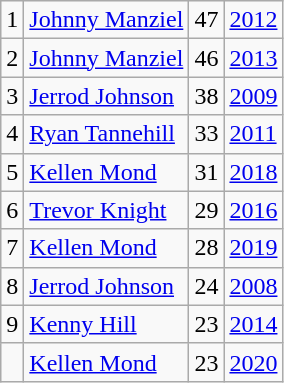<table class="wikitable">
<tr>
<td>1</td>
<td><a href='#'>Johnny Manziel</a></td>
<td><abbr>47</abbr></td>
<td><a href='#'>2012</a></td>
</tr>
<tr>
<td>2</td>
<td><a href='#'>Johnny Manziel</a></td>
<td><abbr>46</abbr></td>
<td><a href='#'>2013</a></td>
</tr>
<tr>
<td>3</td>
<td><a href='#'>Jerrod Johnson</a></td>
<td><abbr>38</abbr></td>
<td><a href='#'>2009</a></td>
</tr>
<tr>
<td>4</td>
<td><a href='#'>Ryan Tannehill</a></td>
<td><abbr>33</abbr></td>
<td><a href='#'>2011</a></td>
</tr>
<tr>
<td>5</td>
<td><a href='#'>Kellen Mond</a></td>
<td><abbr>31</abbr></td>
<td><a href='#'>2018</a></td>
</tr>
<tr>
<td>6</td>
<td><a href='#'>Trevor Knight</a></td>
<td><abbr>29</abbr></td>
<td><a href='#'>2016</a></td>
</tr>
<tr>
<td>7</td>
<td><a href='#'>Kellen Mond</a></td>
<td><abbr>28</abbr></td>
<td><a href='#'>2019</a></td>
</tr>
<tr>
<td>8</td>
<td><a href='#'>Jerrod Johnson</a></td>
<td><abbr>24</abbr></td>
<td><a href='#'>2008</a></td>
</tr>
<tr>
<td>9</td>
<td><a href='#'>Kenny Hill</a></td>
<td><abbr>23</abbr></td>
<td><a href='#'>2014</a></td>
</tr>
<tr>
<td></td>
<td><a href='#'>Kellen Mond</a></td>
<td><abbr>23</abbr></td>
<td><a href='#'>2020</a></td>
</tr>
</table>
